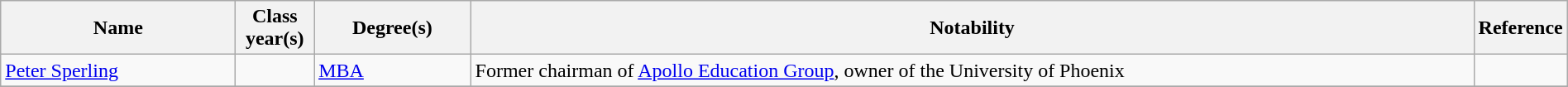<table class="wikitable sortable" style="width:100%">
<tr>
<th width="15%">Name</th>
<th width="5%">Class year(s)</th>
<th width="10%">Degree(s)</th>
<th width="*" class="unsortable">Notability</th>
<th width="5%" class="unsortable">Reference</th>
</tr>
<tr>
<td><a href='#'>Peter Sperling</a></td>
<td align="center"></td>
<td><a href='#'>MBA</a></td>
<td>Former chairman of <a href='#'>Apollo Education Group</a>, owner of the University of Phoenix</td>
<td align="center"></td>
</tr>
<tr>
</tr>
</table>
